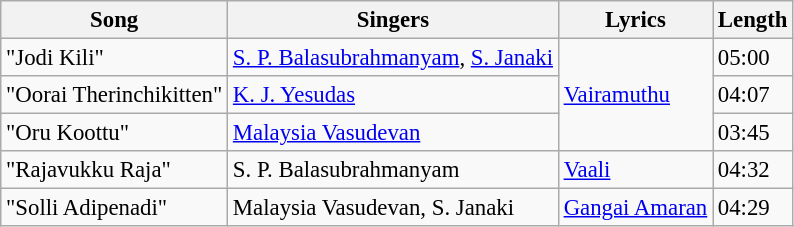<table class="wikitable" style="font-size:95%;">
<tr>
<th>Song</th>
<th>Singers</th>
<th>Lyrics</th>
<th>Length</th>
</tr>
<tr>
<td>"Jodi Kili"</td>
<td><a href='#'>S. P. Balasubrahmanyam</a>, <a href='#'>S. Janaki</a></td>
<td rowspan=3><a href='#'>Vairamuthu</a></td>
<td>05:00</td>
</tr>
<tr>
<td>"Oorai Therinchikitten"</td>
<td><a href='#'>K. J. Yesudas</a></td>
<td>04:07</td>
</tr>
<tr>
<td>"Oru Koottu"</td>
<td><a href='#'>Malaysia Vasudevan</a></td>
<td>03:45</td>
</tr>
<tr>
<td>"Rajavukku Raja"</td>
<td>S. P. Balasubrahmanyam</td>
<td><a href='#'>Vaali</a></td>
<td>04:32</td>
</tr>
<tr>
<td>"Solli Adipenadi"</td>
<td>Malaysia Vasudevan, S. Janaki</td>
<td><a href='#'>Gangai Amaran</a></td>
<td>04:29</td>
</tr>
</table>
